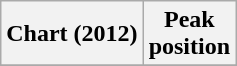<table class="wikitable sortable plainrowheaders" style="text-align:center;">
<tr>
<th>Chart (2012)</th>
<th>Peak<br>position</th>
</tr>
<tr>
</tr>
</table>
